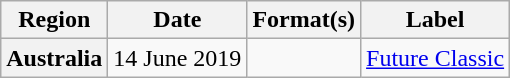<table class="wikitable plainrowheaders">
<tr>
<th scope="col">Region</th>
<th scope="col">Date</th>
<th scope="col">Format(s)</th>
<th scope="col">Label</th>
</tr>
<tr>
<th scope="row">Australia</th>
<td>14 June 2019</td>
<td></td>
<td><a href='#'>Future Classic</a></td>
</tr>
</table>
